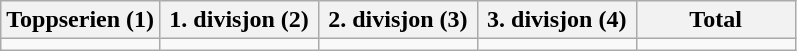<table class="wikitable">
<tr>
<th width="20%">Toppserien (1)</th>
<th width="20%">1. divisjon (2)</th>
<th width="20%">2. divisjon (3)</th>
<th width="20%">3. divisjon (4)</th>
<th width="20%">Total</th>
</tr>
<tr>
<td></td>
<td></td>
<td></td>
<td></td>
<td></td>
</tr>
</table>
